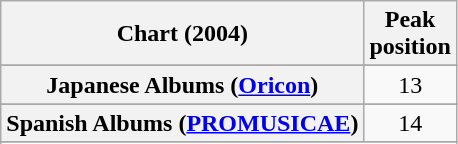<table class="wikitable sortable plainrowheaders">
<tr>
<th scope="col">Chart (2004)</th>
<th scope="col">Peak<br>position</th>
</tr>
<tr>
</tr>
<tr>
</tr>
<tr>
</tr>
<tr>
</tr>
<tr>
</tr>
<tr>
</tr>
<tr>
</tr>
<tr>
</tr>
<tr>
</tr>
<tr>
</tr>
<tr>
</tr>
<tr>
</tr>
<tr>
<th scope="row">Japanese Albums (<a href='#'>Oricon</a>)</th>
<td align="center">13</td>
</tr>
<tr>
</tr>
<tr>
</tr>
<tr>
</tr>
<tr>
<th scope="row">Spanish Albums (<a href='#'>PROMUSICAE</a>)</th>
<td align="center">14</td>
</tr>
<tr>
</tr>
<tr>
</tr>
<tr>
</tr>
<tr>
</tr>
</table>
